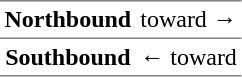<table border="1" cellspacing="0" cellpadding="3" frame="hsides" rules="rows">
<tr>
<th><span>Northbound</span></th>
<td>  toward  →</td>
</tr>
<tr>
<th><span>Southbound</span></th>
<td>←  toward </td>
</tr>
</table>
